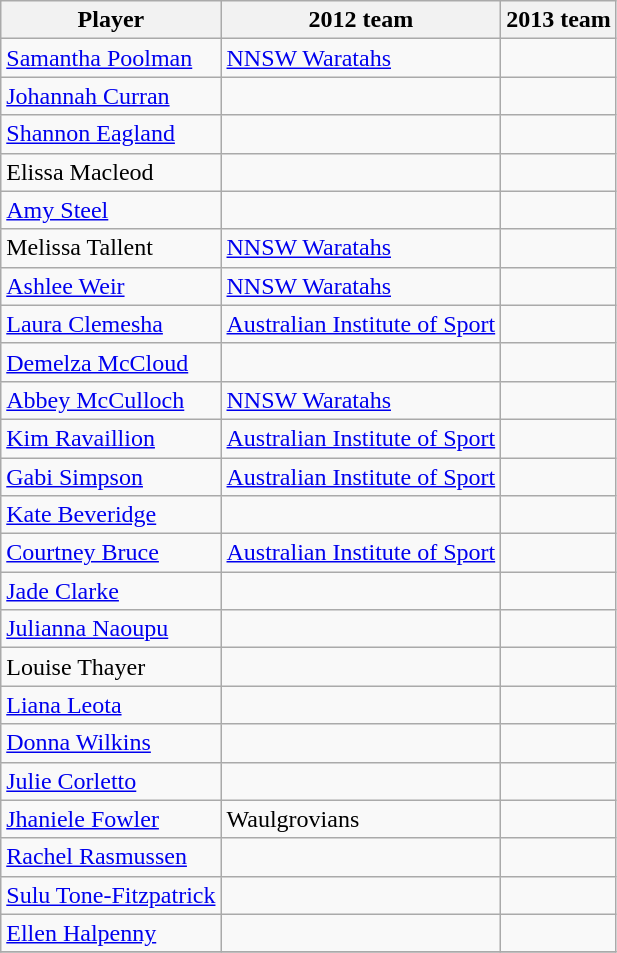<table class="wikitable collapsible">
<tr>
<th>Player</th>
<th>2012 team</th>
<th>2013 team</th>
</tr>
<tr>
<td> <a href='#'>Samantha Poolman</a></td>
<td><a href='#'>NNSW Waratahs</a></td>
<td></td>
</tr>
<tr>
<td> <a href='#'>Johannah Curran</a></td>
<td><em></em></td>
<td></td>
</tr>
<tr>
<td> <a href='#'>Shannon Eagland</a></td>
<td></td>
<td></td>
</tr>
<tr>
<td> Elissa Macleod</td>
<td></td>
<td></td>
</tr>
<tr>
<td> <a href='#'>Amy Steel</a></td>
<td></td>
<td></td>
</tr>
<tr>
<td> Melissa Tallent</td>
<td><a href='#'>NNSW Waratahs</a></td>
<td></td>
</tr>
<tr>
<td> <a href='#'>Ashlee Weir</a></td>
<td><a href='#'>NNSW Waratahs</a></td>
<td></td>
</tr>
<tr>
<td> <a href='#'>Laura Clemesha</a></td>
<td><a href='#'>Australian Institute of Sport</a></td>
<td></td>
</tr>
<tr>
<td> <a href='#'>Demelza McCloud</a></td>
<td></td>
<td></td>
</tr>
<tr>
<td> <a href='#'>Abbey McCulloch</a></td>
<td><a href='#'>NNSW Waratahs</a></td>
<td></td>
</tr>
<tr>
<td> <a href='#'>Kim Ravaillion</a></td>
<td><a href='#'>Australian Institute of Sport</a></td>
<td></td>
</tr>
<tr>
<td> <a href='#'>Gabi Simpson</a></td>
<td><a href='#'>Australian Institute of Sport</a></td>
<td></td>
</tr>
<tr>
<td> <a href='#'>Kate Beveridge</a></td>
<td></td>
<td></td>
</tr>
<tr>
<td> <a href='#'>Courtney Bruce</a></td>
<td><a href='#'>Australian Institute of Sport</a></td>
<td></td>
</tr>
<tr>
<td> <a href='#'>Jade Clarke</a></td>
<td></td>
<td></td>
</tr>
<tr>
<td>  <a href='#'>Julianna Naoupu</a></td>
<td></td>
<td></td>
</tr>
<tr>
<td>  Louise Thayer</td>
<td></td>
<td></td>
</tr>
<tr>
<td> <a href='#'>Liana Leota</a></td>
<td><em></em></td>
<td></td>
</tr>
<tr>
<td>  <a href='#'>Donna Wilkins</a></td>
<td></td>
<td></td>
</tr>
<tr>
<td>  <a href='#'>Julie Corletto</a></td>
<td></td>
<td></td>
</tr>
<tr>
<td> <a href='#'>Jhaniele Fowler</a></td>
<td>Waulgrovians</td>
<td></td>
</tr>
<tr>
<td> <a href='#'>Rachel Rasmussen</a></td>
<td></td>
<td></td>
</tr>
<tr>
<td> <a href='#'>Sulu Tone-Fitzpatrick</a></td>
<td></td>
<td></td>
</tr>
<tr>
<td> <a href='#'>Ellen Halpenny</a></td>
<td></td>
<td></td>
</tr>
<tr>
</tr>
</table>
